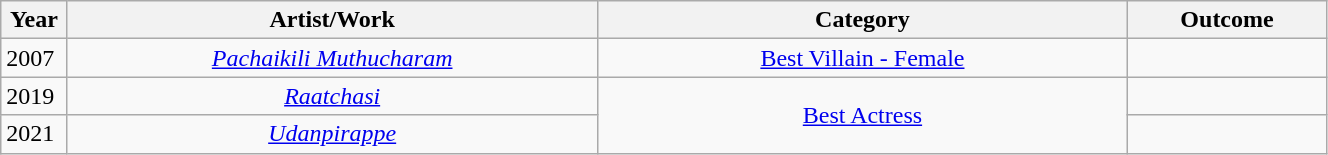<table class="wikitable" style="width:70%;">
<tr>
<th width=5%>Year</th>
<th style="width:40%;">Artist/Work</th>
<th style="width:40%;">Category</th>
<th style="width:15%;">Outcome</th>
</tr>
<tr>
<td style="text-align:left;">2007</td>
<td style="text-align:center;"><em><a href='#'>Pachaikili Muthucharam</a></em></td>
<td style="text-align:center;"><a href='#'>Best Villain - Female</a></td>
<td></td>
</tr>
<tr>
<td style="text-align:left;">2019</td>
<td style="text-align:center;"><em><a href='#'>Raatchasi</a></em></td>
<td rowspan="2" style="text-align:center;"><a href='#'>Best Actress</a></td>
<td></td>
</tr>
<tr>
<td style="text-align:left;">2021</td>
<td style="text-align:center;"><em><a href='#'>Udanpirappe</a></em></td>
<td></td>
</tr>
</table>
